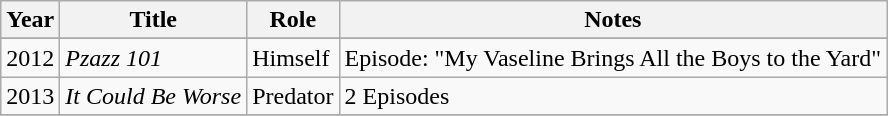<table class="wikitable sortable">
<tr>
<th>Year</th>
<th>Title</th>
<th>Role</th>
<th class="unsortable">Notes</th>
</tr>
<tr>
</tr>
<tr>
<td>2012</td>
<td><em>Pzazz 101</em></td>
<td>Himself</td>
<td>Episode: "My Vaseline Brings All the Boys to the Yard"</td>
</tr>
<tr>
<td>2013</td>
<td><em>It Could Be Worse</em></td>
<td>Predator</td>
<td>2 Episodes</td>
</tr>
<tr>
</tr>
</table>
